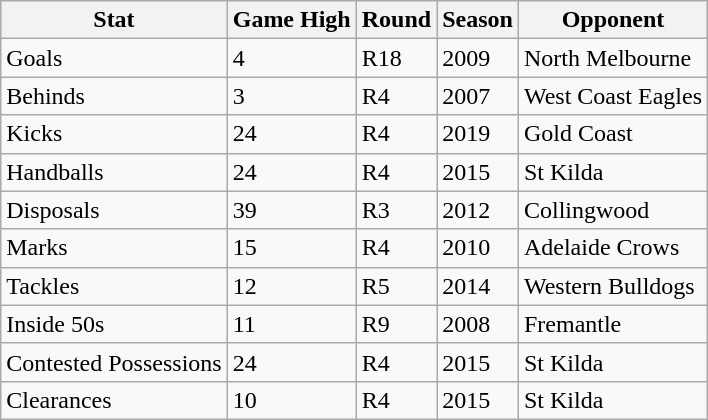<table class="wikitable">
<tr>
<th>Stat</th>
<th>Game High</th>
<th>Round</th>
<th>Season</th>
<th>Opponent</th>
</tr>
<tr>
<td>Goals</td>
<td>4</td>
<td>R18</td>
<td>2009</td>
<td>North Melbourne</td>
</tr>
<tr>
<td>Behinds</td>
<td>3</td>
<td>R4</td>
<td>2007</td>
<td>West Coast Eagles</td>
</tr>
<tr>
<td>Kicks</td>
<td>24</td>
<td>R4</td>
<td>2019</td>
<td>Gold Coast</td>
</tr>
<tr>
<td>Handballs</td>
<td>24</td>
<td>R4</td>
<td>2015</td>
<td>St Kilda</td>
</tr>
<tr>
<td>Disposals</td>
<td>39</td>
<td>R3</td>
<td>2012</td>
<td>Collingwood</td>
</tr>
<tr>
<td>Marks</td>
<td>15</td>
<td>R4</td>
<td>2010</td>
<td>Adelaide Crows</td>
</tr>
<tr>
<td>Tackles</td>
<td>12</td>
<td>R5</td>
<td>2014</td>
<td>Western Bulldogs</td>
</tr>
<tr>
<td>Inside 50s</td>
<td>11</td>
<td>R9</td>
<td>2008</td>
<td>Fremantle</td>
</tr>
<tr>
<td>Contested Possessions</td>
<td>24</td>
<td>R4</td>
<td>2015</td>
<td>St Kilda</td>
</tr>
<tr>
<td>Clearances</td>
<td>10</td>
<td>R4</td>
<td>2015</td>
<td>St Kilda</td>
</tr>
</table>
